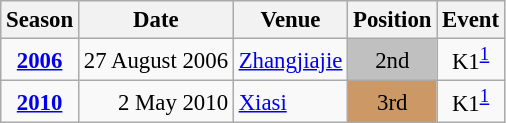<table class="wikitable" style="text-align:center; font-size:95%;">
<tr>
<th>Season</th>
<th>Date</th>
<th>Venue</th>
<th>Position</th>
<th>Event</th>
</tr>
<tr>
<td><strong><a href='#'>2006</a></strong></td>
<td align=right>27 August 2006</td>
<td align=left><a href='#'>Zhangjiajie</a></td>
<td bgcolor=silver>2nd</td>
<td>K1<sup><a href='#'>1</a></sup></td>
</tr>
<tr>
<td><strong><a href='#'>2010</a></strong></td>
<td align=right>2 May 2010</td>
<td align=left><a href='#'>Xiasi</a></td>
<td bgcolor=cc9966>3rd</td>
<td>K1<sup><a href='#'>1</a></sup></td>
</tr>
</table>
